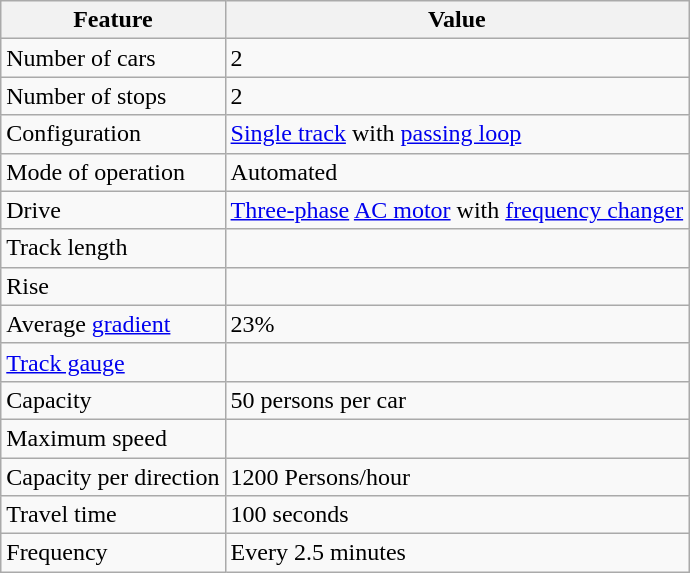<table class="wikitable sortable mw-datatable plainrowheaders">
<tr>
<th>Feature</th>
<th>Value</th>
</tr>
<tr>
<td>Number of cars</td>
<td>2</td>
</tr>
<tr>
<td>Number of stops</td>
<td>2</td>
</tr>
<tr>
<td>Configuration</td>
<td><a href='#'>Single track</a> with <a href='#'>passing loop</a></td>
</tr>
<tr>
<td>Mode of operation</td>
<td>Automated</td>
</tr>
<tr>
<td>Drive</td>
<td><a href='#'>Three-phase</a> <a href='#'>AC motor</a> with <a href='#'>frequency changer</a></td>
</tr>
<tr>
<td>Track length</td>
<td></td>
</tr>
<tr>
<td>Rise</td>
<td></td>
</tr>
<tr>
<td>Average <a href='#'>gradient</a></td>
<td>23%</td>
</tr>
<tr>
<td><a href='#'>Track gauge</a></td>
<td></td>
</tr>
<tr>
<td>Capacity</td>
<td>50 persons per car</td>
</tr>
<tr>
<td>Maximum speed</td>
<td></td>
</tr>
<tr>
<td>Capacity per direction</td>
<td>1200 Persons/hour</td>
</tr>
<tr>
<td>Travel time</td>
<td>100 seconds</td>
</tr>
<tr>
<td>Frequency</td>
<td>Every 2.5 minutes</td>
</tr>
</table>
